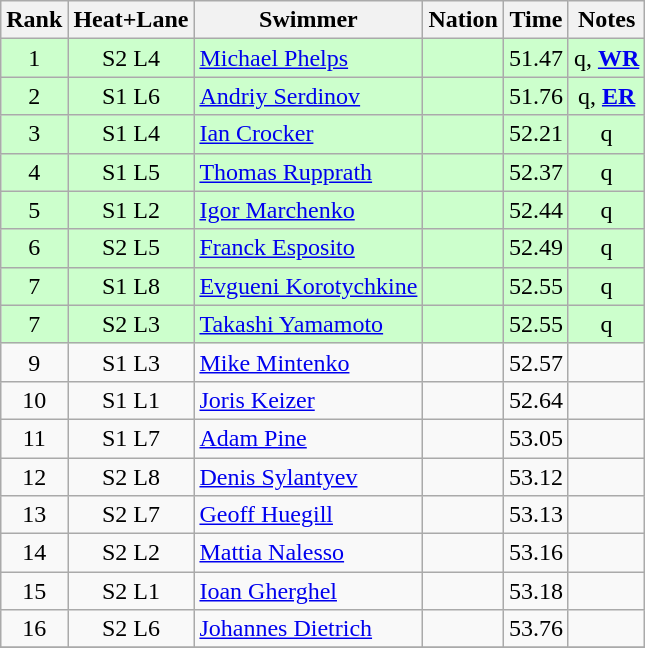<table class="wikitable sortable" style="text-align:center">
<tr>
<th>Rank</th>
<th>Heat+Lane</th>
<th>Swimmer</th>
<th>Nation</th>
<th>Time</th>
<th>Notes</th>
</tr>
<tr bgcolor=ccffcc>
<td>1</td>
<td>S2 L4</td>
<td align=left><a href='#'>Michael Phelps</a></td>
<td align=left></td>
<td>51.47</td>
<td>q, <strong><a href='#'>WR</a></strong></td>
</tr>
<tr bgcolor=ccffcc>
<td>2</td>
<td>S1 L6</td>
<td align=left><a href='#'>Andriy Serdinov</a></td>
<td align=left></td>
<td>51.76</td>
<td>q, <strong><a href='#'>ER</a></strong></td>
</tr>
<tr bgcolor=ccffcc>
<td>3</td>
<td>S1 L4</td>
<td align=left><a href='#'>Ian Crocker</a></td>
<td align=left></td>
<td>52.21</td>
<td>q</td>
</tr>
<tr bgcolor=ccffcc>
<td>4</td>
<td>S1 L5</td>
<td align=left><a href='#'>Thomas Rupprath</a></td>
<td align=left></td>
<td>52.37</td>
<td>q</td>
</tr>
<tr bgcolor=ccffcc>
<td>5</td>
<td>S1 L2</td>
<td align=left><a href='#'>Igor Marchenko</a></td>
<td align=left></td>
<td>52.44</td>
<td>q</td>
</tr>
<tr bgcolor=ccffcc>
<td>6</td>
<td>S2 L5</td>
<td align=left><a href='#'>Franck Esposito</a></td>
<td align=left></td>
<td>52.49</td>
<td>q</td>
</tr>
<tr bgcolor=ccffcc>
<td>7</td>
<td>S1 L8</td>
<td align=left><a href='#'>Evgueni Korotychkine</a></td>
<td align=left></td>
<td>52.55</td>
<td>q</td>
</tr>
<tr bgcolor=ccffcc>
<td>7</td>
<td>S2 L3</td>
<td align=left><a href='#'>Takashi Yamamoto</a></td>
<td align=left></td>
<td>52.55</td>
<td>q</td>
</tr>
<tr>
<td>9</td>
<td>S1 L3</td>
<td align=left><a href='#'>Mike Mintenko</a></td>
<td align=left></td>
<td>52.57</td>
<td></td>
</tr>
<tr>
<td>10</td>
<td>S1 L1</td>
<td align=left><a href='#'>Joris Keizer</a></td>
<td align=left></td>
<td>52.64</td>
<td></td>
</tr>
<tr>
<td>11</td>
<td>S1 L7</td>
<td align=left><a href='#'>Adam Pine</a></td>
<td align=left></td>
<td>53.05</td>
<td></td>
</tr>
<tr>
<td>12</td>
<td>S2 L8</td>
<td align=left><a href='#'>Denis Sylantyev</a></td>
<td align=left></td>
<td>53.12</td>
<td></td>
</tr>
<tr>
<td>13</td>
<td>S2 L7</td>
<td align=left><a href='#'>Geoff Huegill</a></td>
<td align=left></td>
<td>53.13</td>
<td></td>
</tr>
<tr>
<td>14</td>
<td>S2 L2</td>
<td align=left><a href='#'>Mattia Nalesso</a></td>
<td align=left></td>
<td>53.16</td>
<td></td>
</tr>
<tr>
<td>15</td>
<td>S2 L1</td>
<td align=left><a href='#'>Ioan Gherghel</a></td>
<td align=left></td>
<td>53.18</td>
<td></td>
</tr>
<tr>
<td>16</td>
<td>S2 L6</td>
<td align=left><a href='#'>Johannes Dietrich</a></td>
<td align=left></td>
<td>53.76</td>
<td></td>
</tr>
<tr>
</tr>
</table>
